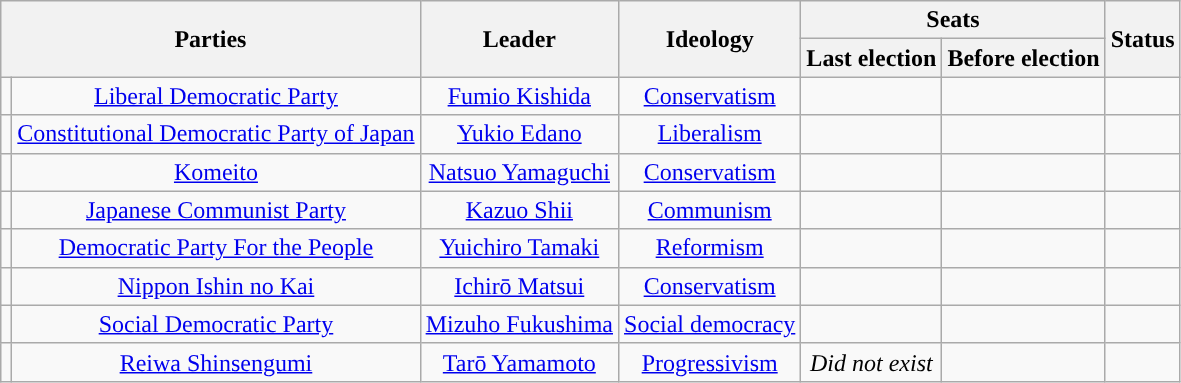<table class=wikitable style="text-align:center">
<tr>
<th colspan="2" rowspan="2">Parties</th>
<th rowspan="2">Leader</th>
<th rowspan="2">Ideology</th>
<th colspan="2">Seats</th>
<th rowspan="2">Status</th>
</tr>
<tr>
<th>Last election</th>
<th>Before election</th>
</tr>
<tr>
<td style="background:"></td>
<td><a href='#'>Liberal Democratic Party</a></td>
<td><a href='#'>Fumio Kishida</a></td>
<td><a href='#'>Conservatism</a></td>
<td></td>
<td></td>
<td></td>
</tr>
<tr>
<td style="background:"></td>
<td><a href='#'>Constitutional Democratic Party of Japan</a></td>
<td><a href='#'>Yukio Edano</a></td>
<td><a href='#'>Liberalism</a></td>
<td></td>
<td></td>
<td></td>
</tr>
<tr>
<td style="background:"></td>
<td><a href='#'>Komeito</a></td>
<td><a href='#'>Natsuo Yamaguchi</a></td>
<td><a href='#'>Conservatism</a></td>
<td></td>
<td></td>
<td></td>
</tr>
<tr>
<td style="background:"></td>
<td><a href='#'>Japanese Communist Party</a></td>
<td><a href='#'>Kazuo Shii</a></td>
<td><a href='#'>Communism</a></td>
<td></td>
<td></td>
<td></td>
</tr>
<tr>
<td style="background:"></td>
<td><a href='#'>Democratic Party For the People</a></td>
<td><a href='#'>Yuichiro Tamaki</a></td>
<td><a href='#'>Reformism</a></td>
<td></td>
<td></td>
<td></td>
</tr>
<tr>
<td style="background:"></td>
<td><a href='#'>Nippon Ishin no Kai</a></td>
<td><a href='#'>Ichirō Matsui</a></td>
<td><a href='#'>Conservatism</a></td>
<td></td>
<td></td>
<td></td>
</tr>
<tr>
<td style="background:"></td>
<td><a href='#'>Social Democratic Party</a></td>
<td><a href='#'>Mizuho Fukushima</a></td>
<td><a href='#'>Social democracy</a></td>
<td></td>
<td></td>
<td></td>
</tr>
<tr>
<td style="background:"></td>
<td><a href='#'>Reiwa Shinsengumi</a></td>
<td><a href='#'>Tarō Yamamoto</a></td>
<td><a href='#'>Progressivism</a></td>
<td><em>Did not exist</em></td>
<td></td>
<td></td>
</tr>
</table>
